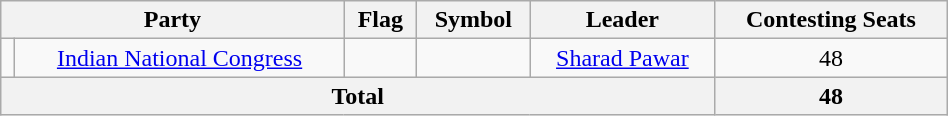<table class="wikitable" width="50%" style="text-align:center">
<tr>
<th colspan="2">Party</th>
<th>Flag</th>
<th>Symbol</th>
<th>Leader</th>
<th>Contesting Seats</th>
</tr>
<tr>
<td></td>
<td><a href='#'>Indian National Congress</a></td>
<td></td>
<td></td>
<td><a href='#'>Sharad Pawar</a></td>
<td>48</td>
</tr>
<tr>
<th colspan="5">Total</th>
<th>48</th>
</tr>
</table>
